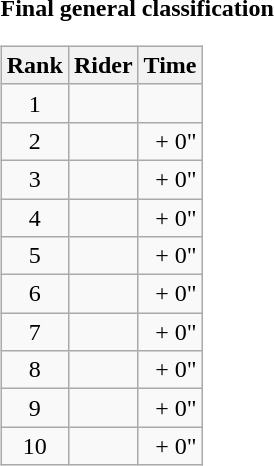<table>
<tr>
<td><strong>Final general classification</strong><br><table class="wikitable">
<tr>
<th scope="col">Rank</th>
<th scope="col">Rider</th>
<th scope="col">Time</th>
</tr>
<tr>
<td style="text-align:center;">1</td>
<td></td>
<td style="text-align:right;"></td>
</tr>
<tr>
<td style="text-align:center;">2</td>
<td></td>
<td style="text-align:right;">+ 0"</td>
</tr>
<tr>
<td style="text-align:center;">3</td>
<td></td>
<td style="text-align:right;">+ 0"</td>
</tr>
<tr>
<td style="text-align:center;">4</td>
<td></td>
<td style="text-align:right;">+ 0"</td>
</tr>
<tr>
<td style="text-align:center;">5</td>
<td></td>
<td style="text-align:right;">+ 0"</td>
</tr>
<tr>
<td style="text-align:center;">6</td>
<td></td>
<td style="text-align:right;">+ 0"</td>
</tr>
<tr>
<td style="text-align:center;">7</td>
<td></td>
<td style="text-align:right;">+ 0"</td>
</tr>
<tr>
<td style="text-align:center;">8</td>
<td></td>
<td style="text-align:right;">+ 0"</td>
</tr>
<tr>
<td style="text-align:center;">9</td>
<td></td>
<td style="text-align:right;">+ 0"</td>
</tr>
<tr>
<td style="text-align:center;">10</td>
<td></td>
<td style="text-align:right;">+ 0"</td>
</tr>
</table>
</td>
</tr>
</table>
